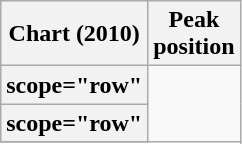<table class="wikitable sortable plainrowheaders" style="text-align:center;">
<tr>
<th scope="col">Chart (2010)</th>
<th scope="col">Peak<br>position</th>
</tr>
<tr>
<th>scope="row"</th>
</tr>
<tr>
<th>scope="row"</th>
</tr>
<tr>
</tr>
</table>
